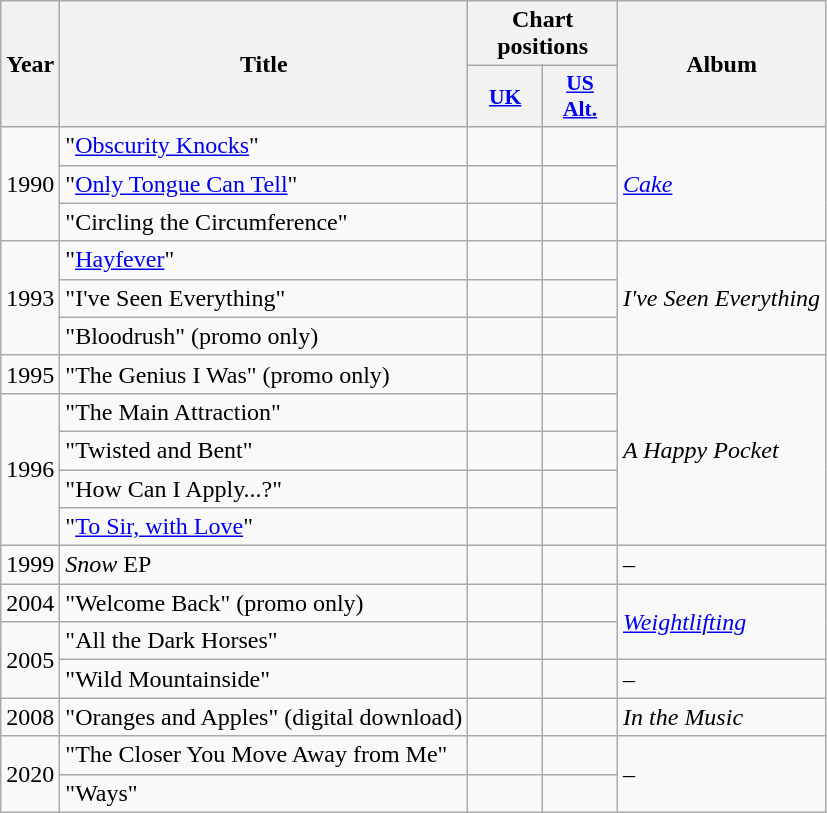<table class="wikitable">
<tr>
<th scope="col" rowspan="2">Year</th>
<th scope="col" rowspan="2">Title</th>
<th scope="col" colspan="2">Chart positions</th>
<th scope="col" rowspan="2">Album</th>
</tr>
<tr>
<th scope="col" style="width:3em;font-size:90%"><a href='#'>UK</a><br></th>
<th scope="col" style="width:3em;font-size:90%"><a href='#'>US Alt.</a></th>
</tr>
<tr>
<td rowspan="3">1990</td>
<td>"<a href='#'>Obscurity Knocks</a>"</td>
<td></td>
<td></td>
<td rowspan="3"><em><a href='#'>Cake</a></em></td>
</tr>
<tr>
<td>"<a href='#'>Only Tongue Can Tell</a>"</td>
<td></td>
<td></td>
</tr>
<tr>
<td>"Circling the Circumference"</td>
<td></td>
<td></td>
</tr>
<tr>
<td rowspan="3">1993</td>
<td>"<a href='#'>Hayfever</a>"</td>
<td></td>
<td></td>
<td rowspan="3"><em>I've Seen Everything</em></td>
</tr>
<tr>
<td>"I've Seen Everything"</td>
<td></td>
<td></td>
</tr>
<tr>
<td>"Bloodrush" (promo only)</td>
<td></td>
<td></td>
</tr>
<tr>
<td>1995</td>
<td>"The Genius I Was" (promo only)</td>
<td></td>
<td></td>
<td rowspan="5"><em>A Happy Pocket</em></td>
</tr>
<tr>
<td rowspan="4">1996</td>
<td>"The Main Attraction"</td>
<td></td>
<td></td>
</tr>
<tr>
<td>"Twisted and Bent"</td>
<td></td>
<td></td>
</tr>
<tr>
<td>"How Can I Apply...?"</td>
<td></td>
<td></td>
</tr>
<tr>
<td>"<a href='#'>To Sir, with Love</a>"</td>
<td></td>
<td></td>
</tr>
<tr>
<td>1999</td>
<td><em>Snow</em> EP</td>
<td></td>
<td></td>
<td>–</td>
</tr>
<tr>
<td>2004</td>
<td>"Welcome Back" (promo only)</td>
<td></td>
<td></td>
<td rowspan="2"><em><a href='#'>Weightlifting</a></em></td>
</tr>
<tr>
<td rowspan="2">2005</td>
<td>"All the Dark Horses"</td>
<td></td>
<td></td>
</tr>
<tr>
<td>"Wild Mountainside"</td>
<td></td>
<td></td>
<td>–</td>
</tr>
<tr>
<td>2008</td>
<td>"Oranges and Apples" (digital download)</td>
<td></td>
<td></td>
<td><em>In the Music</em></td>
</tr>
<tr>
<td rowspan="2">2020</td>
<td>"The Closer You Move Away from Me"</td>
<td></td>
<td></td>
<td rowspan="2">–</td>
</tr>
<tr>
<td>"Ways"</td>
<td></td>
<td></td>
</tr>
</table>
